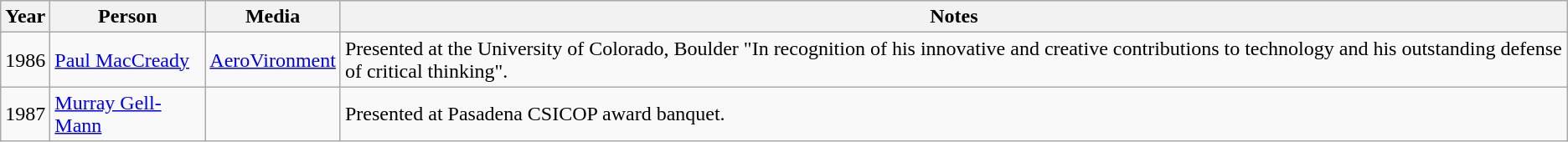<table class="wikitable sortable">
<tr>
<th>Year</th>
<th>Person</th>
<th>Media</th>
<th>Notes</th>
</tr>
<tr>
<td rowspan=1>1986</td>
<td><a href='#'>Paul MacCready</a></td>
<td><a href='#'>AeroVironment</a></td>
<td>Presented at the University of Colorado, Boulder "In recognition of his innovative and creative contributions to technology and his outstanding defense of critical thinking".</td>
</tr>
<tr>
<td rowspan=1>1987</td>
<td><a href='#'>Murray Gell-Mann</a></td>
<td></td>
<td>Presented at Pasadena CSICOP award banquet.</td>
</tr>
</table>
